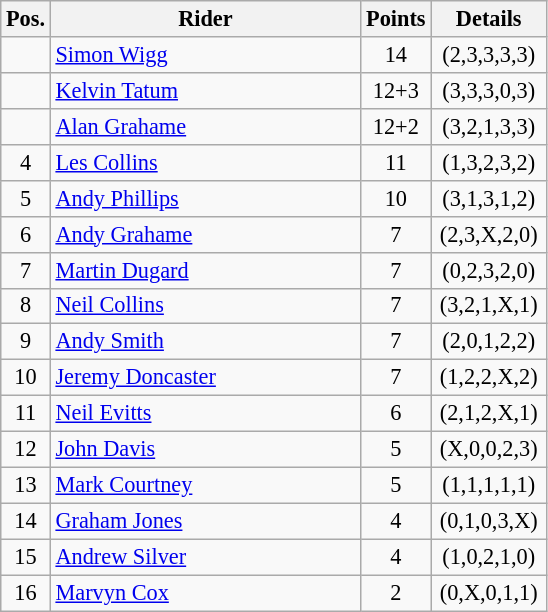<table class=wikitable style="font-size:93%;">
<tr>
<th width=25px>Pos.</th>
<th width=200px>Rider</th>
<th width=40px>Points</th>
<th width=70px>Details</th>
</tr>
<tr align=center >
<td></td>
<td align=left><a href='#'>Simon Wigg</a></td>
<td>14</td>
<td>(2,3,3,3,3)</td>
</tr>
<tr align=center >
<td></td>
<td align=left><a href='#'>Kelvin Tatum</a></td>
<td>12+3</td>
<td>(3,3,3,0,3)</td>
</tr>
<tr align=center >
<td></td>
<td align=left><a href='#'>Alan Grahame</a></td>
<td>12+2</td>
<td>(3,2,1,3,3)</td>
</tr>
<tr align=center >
<td>4</td>
<td align=left><a href='#'>Les Collins</a></td>
<td>11</td>
<td>(1,3,2,3,2)</td>
</tr>
<tr align=center  >
<td>5</td>
<td align=left><a href='#'>Andy Phillips</a></td>
<td>10</td>
<td>(3,1,3,1,2)</td>
</tr>
<tr align=center >
<td>6</td>
<td align=left><a href='#'>Andy Grahame</a></td>
<td>7</td>
<td>(2,3,X,2,0)</td>
</tr>
<tr align=center >
<td>7</td>
<td align=left><a href='#'>Martin Dugard</a></td>
<td>7</td>
<td>(0,2,3,2,0)</td>
</tr>
<tr align=center >
<td>8</td>
<td align=left><a href='#'>Neil Collins</a></td>
<td>7</td>
<td>(3,2,1,X,1)</td>
</tr>
<tr align=center >
<td>9</td>
<td align=left><a href='#'>Andy Smith</a></td>
<td>7</td>
<td>(2,0,1,2,2)</td>
</tr>
<tr align=center >
<td>10</td>
<td align=left><a href='#'>Jeremy Doncaster</a></td>
<td>7</td>
<td>(1,2,2,X,2)</td>
</tr>
<tr align=center >
<td>11</td>
<td align=left><a href='#'>Neil Evitts</a></td>
<td>6</td>
<td>(2,1,2,X,1)</td>
</tr>
<tr align=center>
<td>12</td>
<td align=left><a href='#'>John Davis</a></td>
<td>5</td>
<td>(X,0,0,2,3)</td>
</tr>
<tr align=center>
<td>13</td>
<td align=left><a href='#'>Mark Courtney</a></td>
<td>5</td>
<td>(1,1,1,1,1)</td>
</tr>
<tr align=center>
<td>14</td>
<td align=left><a href='#'>Graham Jones</a></td>
<td>4</td>
<td>(0,1,0,3,X)</td>
</tr>
<tr align=center>
<td>15</td>
<td align=left><a href='#'>Andrew Silver</a></td>
<td>4</td>
<td>(1,0,2,1,0)</td>
</tr>
<tr align=center>
<td>16</td>
<td align=left><a href='#'>Marvyn Cox</a></td>
<td>2</td>
<td>(0,X,0,1,1)</td>
</tr>
</table>
